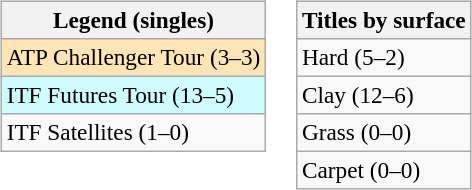<table>
<tr valign=top>
<td><br><table class=wikitable style=font-size:97%>
<tr>
<th>Legend (singles)</th>
</tr>
<tr bgcolor=moccasin>
<td>ATP Challenger Tour (3–3)</td>
</tr>
<tr bgcolor=#cffcff>
<td>ITF Futures Tour (13–5)</td>
</tr>
<tr>
<td>ITF Satellites (1–0)</td>
</tr>
</table>
</td>
<td><br><table class=wikitable style=font-size:97%>
<tr>
<th>Titles by surface</th>
</tr>
<tr>
<td>Hard (5–2)</td>
</tr>
<tr>
<td>Clay (12–6)</td>
</tr>
<tr>
<td>Grass (0–0)</td>
</tr>
<tr>
<td>Carpet (0–0)</td>
</tr>
</table>
</td>
</tr>
</table>
